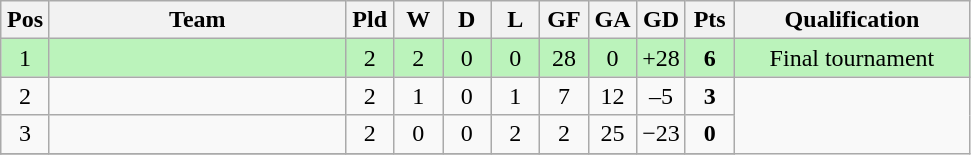<table class="wikitable" border="1" style="text-align: center;">
<tr>
<th width="25"><abbr>Pos</abbr></th>
<th width="190">Team</th>
<th width="25"><abbr>Pld</abbr></th>
<th width="25"><abbr>W</abbr></th>
<th width="25"><abbr>D</abbr></th>
<th width="25"><abbr>L</abbr></th>
<th width="25"><abbr>GF</abbr></th>
<th width="25"><abbr>GA</abbr></th>
<th width="25"><abbr>GD</abbr></th>
<th width="25"><abbr>Pts</abbr></th>
<th width="150">Qualification</th>
</tr>
<tr bgcolor = #BBF3BB>
<td>1</td>
<td align="left"></td>
<td>2</td>
<td>2</td>
<td>0</td>
<td>0</td>
<td>28</td>
<td>0</td>
<td>+28</td>
<td><strong>6</strong></td>
<td>Final tournament</td>
</tr>
<tr>
<td>2</td>
<td align="left"></td>
<td>2</td>
<td>1</td>
<td>0</td>
<td>1</td>
<td>7</td>
<td>12</td>
<td>–5</td>
<td><strong>3</strong></td>
</tr>
<tr>
<td>3</td>
<td align="left"></td>
<td>2</td>
<td>0</td>
<td>0</td>
<td>2</td>
<td>2</td>
<td>25</td>
<td>−23</td>
<td><strong>0</strong></td>
</tr>
<tr>
</tr>
</table>
